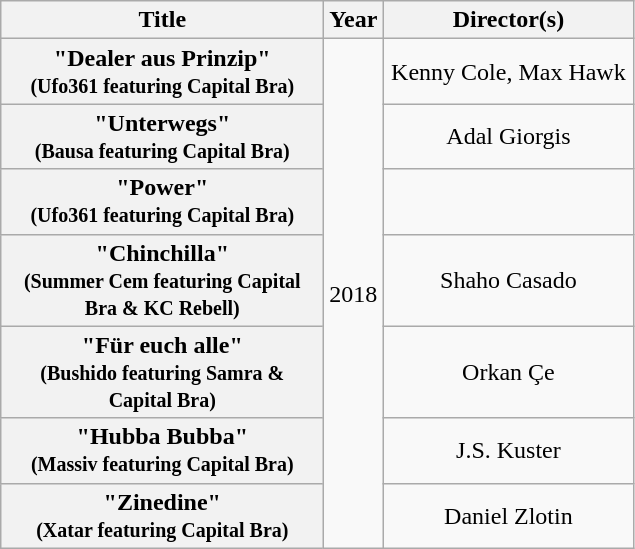<table class="wikitable plainrowheaders" style="text-align:center;">
<tr>
<th scope="col" style="width:13em;">Title</th>
<th scope="col" style="width:1em;">Year</th>
<th scope="col" style="width:10em;">Director(s)</th>
</tr>
<tr>
<th scope="row">"Dealer aus Prinzip"<br><small>(Ufo361 featuring Capital Bra)</small></th>
<td rowspan="7">2018</td>
<td>Kenny Cole, Max Hawk</td>
</tr>
<tr>
<th scope="row">"Unterwegs"<br><small>(Bausa featuring Capital Bra)</small></th>
<td>Adal Giorgis</td>
</tr>
<tr>
<th scope="row">"Power"<br><small>(Ufo361 featuring Capital Bra)</small></th>
<td></td>
</tr>
<tr>
<th scope="row">"Chinchilla"<br><small>(Summer Cem featuring Capital Bra & KC Rebell)</small></th>
<td>Shaho Casado</td>
</tr>
<tr>
<th scope="row">"Für euch alle"<br><small>(Bushido featuring Samra & Capital Bra)</small></th>
<td>Orkan Çe</td>
</tr>
<tr>
<th scope="row">"Hubba Bubba"<br><small>(Massiv featuring Capital Bra)</small></th>
<td>J.S. Kuster</td>
</tr>
<tr>
<th scope="row">"Zinedine"<br><small>(Xatar featuring Capital Bra)</small></th>
<td>Daniel Zlotin</td>
</tr>
</table>
